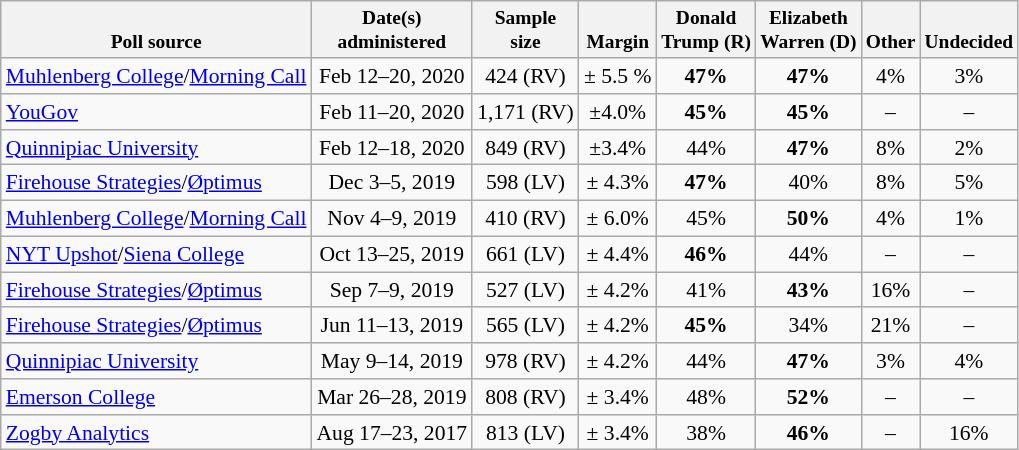<table class="wikitable" style="font-size:90%;text-align:center;">
<tr valign=bottom style="font-size:90%;">
<th>Poll source</th>
<th>Date(s)<br>administered</th>
<th>Sample<br>size</th>
<th>Margin<br></th>
<th>Donald<br>Trump (R)</th>
<th>Elizabeth<br>Warren (D)</th>
<th>Other</th>
<th>Undecided</th>
</tr>
<tr>
<td style="text-align:left;"><a href='#'>Muhlenberg College</a>/<a href='#'>Morning Call</a></td>
<td>Feb 12–20, 2020</td>
<td>424 (RV)</td>
<td>± 5.5 %</td>
<td><strong>47%</strong></td>
<td><strong>47%</strong></td>
<td>4%</td>
<td>3%</td>
</tr>
<tr>
<td style="text-align:left;"><a href='#'>YouGov</a></td>
<td>Feb 11–20, 2020</td>
<td>1,171 (RV)</td>
<td>±4.0%</td>
<td><strong>45%</strong></td>
<td><strong>45%</strong></td>
<td>–</td>
<td>–</td>
</tr>
<tr>
<td style="text-align:left;"><a href='#'>Quinnipiac University</a></td>
<td>Feb 12–18, 2020</td>
<td>849 (RV)</td>
<td>±3.4%</td>
<td>44%</td>
<td><strong>47%</strong></td>
<td>8%</td>
<td>2%</td>
</tr>
<tr>
<td style="text-align:left;"><a href='#'>Firehouse Strategies</a>/<a href='#'>Øptimus</a></td>
<td>Dec 3–5, 2019</td>
<td>598 (LV)</td>
<td>± 4.3%</td>
<td><strong>47%</strong></td>
<td>40%</td>
<td>8%</td>
<td>5%</td>
</tr>
<tr>
<td style="text-align:left;"><a href='#'>Muhlenberg College</a>/<a href='#'>Morning Call</a></td>
<td>Nov 4–9, 2019</td>
<td>410 (RV)</td>
<td>± 6.0%</td>
<td>45%</td>
<td><strong>50%</strong></td>
<td>4%</td>
<td>1%</td>
</tr>
<tr>
<td style="text-align:left;"><a href='#'>NYT Upshot</a>/<a href='#'>Siena College</a></td>
<td>Oct 13–25, 2019</td>
<td>661 (LV)</td>
<td>± 4.4%</td>
<td><strong>46%</strong></td>
<td>44%</td>
<td>–</td>
<td>–</td>
</tr>
<tr>
<td style="text-align:left;"><a href='#'>Firehouse Strategies</a>/<a href='#'>Øptimus</a></td>
<td>Sep 7–9, 2019</td>
<td>527 (LV)</td>
<td>± 4.2%</td>
<td>41%</td>
<td><strong>43%</strong></td>
<td>16%</td>
<td>–</td>
</tr>
<tr>
<td style="text-align:left;"><a href='#'>Firehouse Strategies</a>/<a href='#'>Øptimus</a></td>
<td>Jun 11–13, 2019</td>
<td>565 (LV)</td>
<td>± 4.2%</td>
<td><strong>45%</strong></td>
<td>34%</td>
<td>21%</td>
<td>–</td>
</tr>
<tr>
<td style="text-align:left;"><a href='#'>Quinnipiac University</a></td>
<td>May 9–14, 2019</td>
<td>978 (RV)</td>
<td>± 4.2%</td>
<td>44%</td>
<td><strong>47%</strong></td>
<td>3%</td>
<td>4%</td>
</tr>
<tr>
<td style="text-align:left;"><a href='#'>Emerson College</a></td>
<td>Mar 26–28, 2019</td>
<td>808 (RV)</td>
<td>± 3.4%</td>
<td>48%</td>
<td><strong>52%</strong></td>
<td>–</td>
<td>–</td>
</tr>
<tr>
<td style="text-align:left;"><a href='#'>Zogby Analytics</a></td>
<td>Aug 17–23, 2017</td>
<td>813 (LV)</td>
<td>± 3.4%</td>
<td>38%</td>
<td><strong>46%</strong></td>
<td>–</td>
<td>16%</td>
</tr>
</table>
